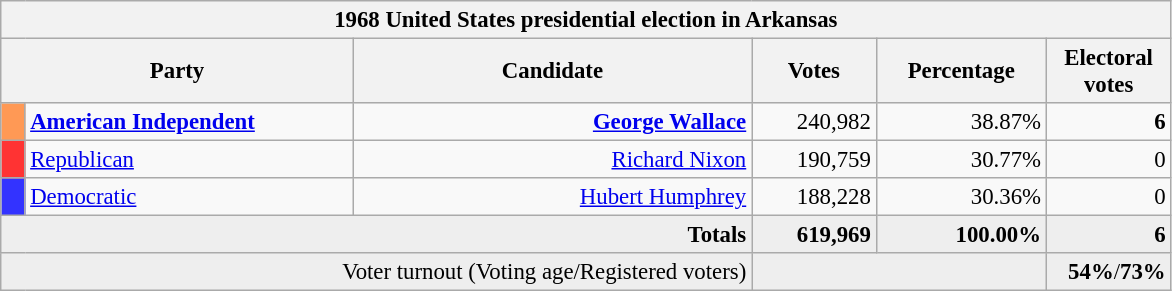<table class="wikitable" style="font-size: 95%;">
<tr>
<th colspan="6">1968 United States presidential election in Arkansas</th>
</tr>
<tr>
<th colspan="2" style="width: 15em">Party</th>
<th style="width: 17em">Candidate</th>
<th style="width: 5em">Votes</th>
<th style="width: 7em">Percentage</th>
<th style="width: 5em">Electoral votes</th>
</tr>
<tr>
<th style="background-color:#FF9955; width: 3px"></th>
<td style="width: 130px"><strong><a href='#'>American Independent</a></strong></td>
<td align="right"><strong><a href='#'>George Wallace</a></strong></td>
<td align="right">240,982</td>
<td align="right">38.87%</td>
<td align="right"><strong>6</strong></td>
</tr>
<tr>
<th style="background-color:#FF3333; width: 3px"></th>
<td style="width: 130px"><a href='#'>Republican</a></td>
<td align="right"><a href='#'>Richard Nixon</a></td>
<td align="right">190,759</td>
<td align="right">30.77%</td>
<td align="right">0</td>
</tr>
<tr>
<th style="background-color:#3333FF; width: 3px"></th>
<td style="width: 130px"><a href='#'>Democratic</a></td>
<td align="right"><a href='#'>Hubert Humphrey</a></td>
<td align="right">188,228</td>
<td align="right">30.36%</td>
<td align="right">0</td>
</tr>
<tr bgcolor="#EEEEEE">
<td colspan="3" align="right"><strong>Totals</strong></td>
<td align="right"><strong>619,969</strong></td>
<td align="right"><strong>100.00%</strong></td>
<td align="right"><strong>6</strong></td>
</tr>
<tr bgcolor="#EEEEEE">
<td colspan="3" align="right">Voter turnout (Voting age/Registered voters)</td>
<td colspan="2" align="right"></td>
<td align="right"><strong>54%</strong>/<strong>73%</strong></td>
</tr>
</table>
